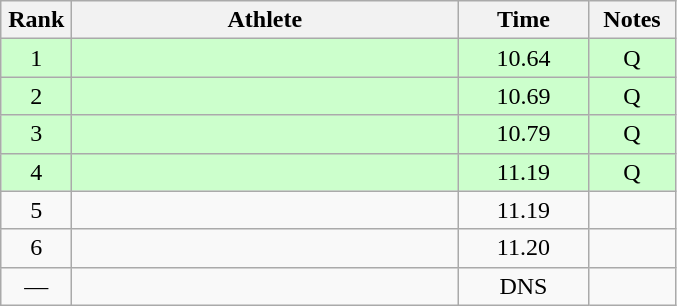<table class="wikitable" style="text-align:center">
<tr>
<th width=40>Rank</th>
<th width=250>Athlete</th>
<th width=80>Time</th>
<th width=50>Notes</th>
</tr>
<tr bgcolor="ccffcc">
<td>1</td>
<td align=left></td>
<td>10.64</td>
<td>Q</td>
</tr>
<tr bgcolor="ccffcc">
<td>2</td>
<td align=left></td>
<td>10.69</td>
<td>Q</td>
</tr>
<tr bgcolor="ccffcc">
<td>3</td>
<td align=left></td>
<td>10.79</td>
<td>Q</td>
</tr>
<tr bgcolor="ccffcc">
<td>4</td>
<td align=left></td>
<td>11.19</td>
<td>Q</td>
</tr>
<tr>
<td>5</td>
<td align=left></td>
<td>11.19</td>
<td></td>
</tr>
<tr>
<td>6</td>
<td align=left></td>
<td>11.20</td>
<td></td>
</tr>
<tr>
<td>—</td>
<td align=left></td>
<td>DNS</td>
<td></td>
</tr>
</table>
